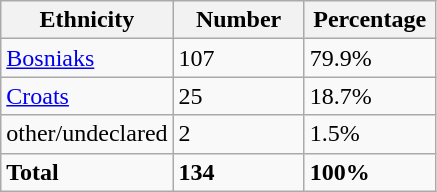<table class="wikitable">
<tr>
<th width="100px">Ethnicity</th>
<th width="80px">Number</th>
<th width="80px">Percentage</th>
</tr>
<tr>
<td><a href='#'>Bosniaks</a></td>
<td>107</td>
<td>79.9%</td>
</tr>
<tr>
<td><a href='#'>Croats</a></td>
<td>25</td>
<td>18.7%</td>
</tr>
<tr>
<td>other/undeclared</td>
<td>2</td>
<td>1.5%</td>
</tr>
<tr>
<td><strong>Total</strong></td>
<td><strong>134</strong></td>
<td><strong>100%</strong></td>
</tr>
</table>
